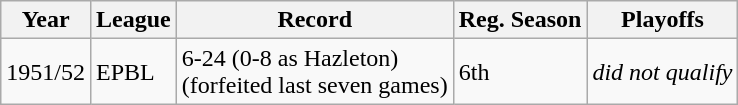<table class="wikitable">
<tr>
<th>Year</th>
<th>League</th>
<th>Record</th>
<th>Reg. Season</th>
<th>Playoffs</th>
</tr>
<tr>
<td>1951/52</td>
<td>EPBL</td>
<td>6-24 (0-8 as Hazleton)<br>(forfeited last seven games)</td>
<td>6th</td>
<td><em>did not qualify</em></td>
</tr>
</table>
